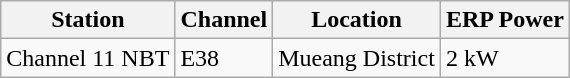<table class="wikitable">
<tr>
<th>Station</th>
<th>Channel</th>
<th>Location</th>
<th>ERP Power</th>
</tr>
<tr>
<td>Channel 11 NBT</td>
<td>E38</td>
<td>Mueang District</td>
<td>2 kW</td>
</tr>
</table>
